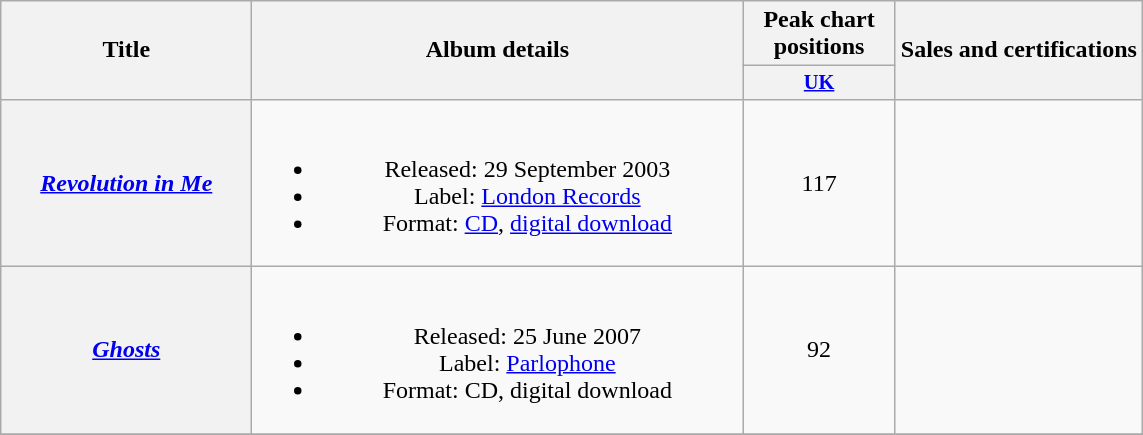<table class="wikitable plainrowheaders" style="text-align:center;" border="1">
<tr>
<th scope="col" rowspan="2" style="width:10em;">Title</th>
<th scope="col" rowspan="2" style="width:20em;">Album details</th>
<th scope="col" colspan="1">Peak chart positions</th>
<th scope="col" rowspan="2">Sales and certifications</th>
</tr>
<tr>
<th scope="col" style="width:7em;font-size:85%;"><a href='#'>UK</a><br></th>
</tr>
<tr>
<th scope="row"><em><a href='#'>Revolution in Me</a></em></th>
<td><br><ul><li>Released: 29 September 2003</li><li>Label: <a href='#'>London Records</a></li><li>Format: <a href='#'>CD</a>, <a href='#'>digital download</a></li></ul></td>
<td>117</td>
<td></td>
</tr>
<tr>
<th scope="row"><em><a href='#'>Ghosts</a></em></th>
<td><br><ul><li>Released: 25 June 2007</li><li>Label: <a href='#'>Parlophone</a></li><li>Format: CD, digital download</li></ul></td>
<td>92</td>
<td></td>
</tr>
<tr>
</tr>
</table>
